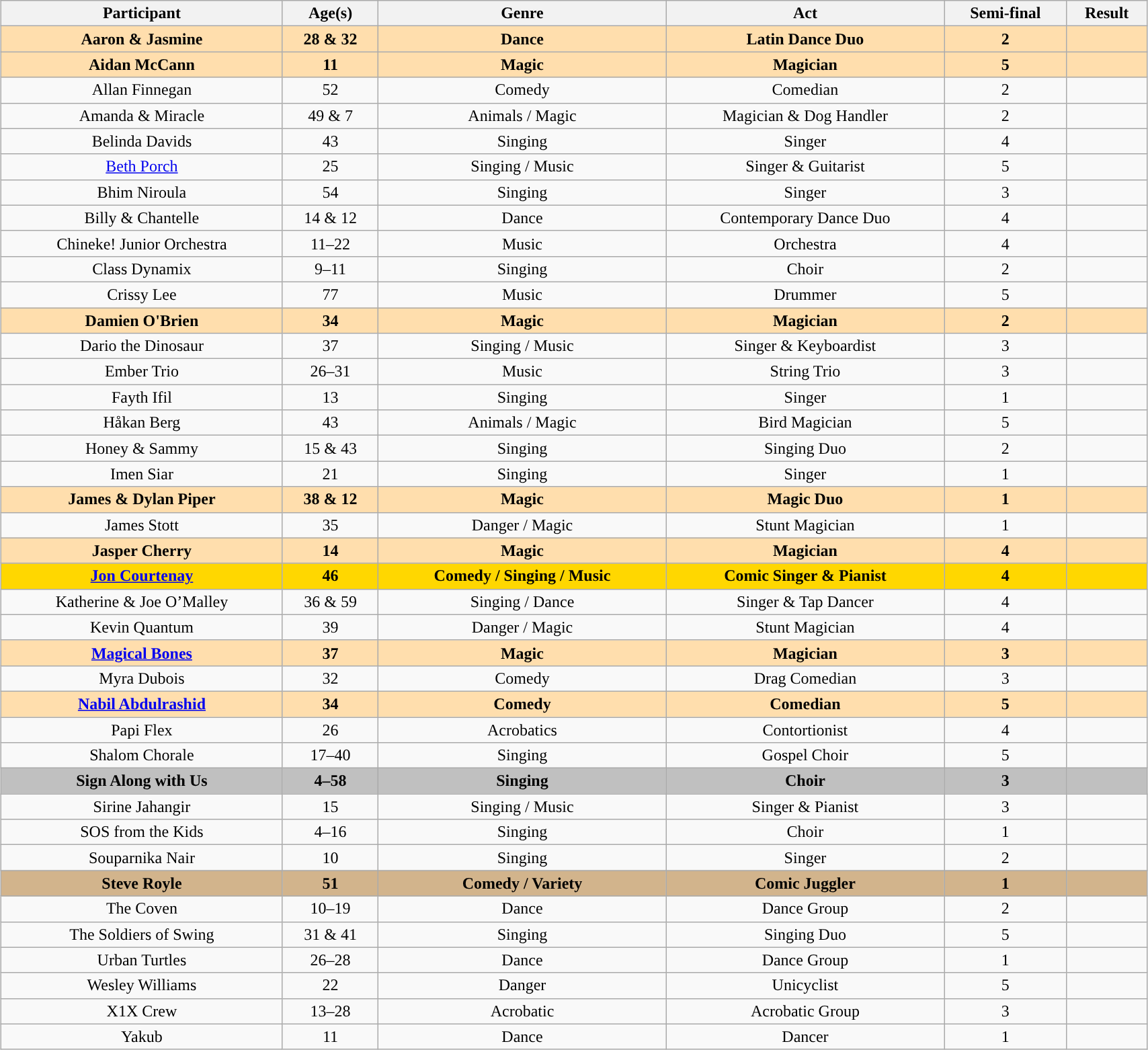<table class="wikitable sortable" style="margin-left: auto; margin-right: auto; border: none; width:90%; text-align:center;">
<tr>
<th>Participant </th>
<th class="unsortable">Age(s) </th>
<th>Genre</th>
<th class="unsortable">Act</th>
<th>Semi-final</th>
<th>Result </th>
</tr>
<tr style="background:NavajoWhite">
<td><strong>Aaron & Jasmine</strong></td>
<td><strong>28 & 32</strong></td>
<td><strong>Dance</strong></td>
<td><strong>Latin Dance Duo</strong></td>
<td><strong>2</strong></td>
<td><strong></strong></td>
</tr>
<tr style="background:NavajoWhite">
<td><strong>Aidan McCann</strong></td>
<td><strong>11</strong></td>
<td><strong>Magic</strong></td>
<td><strong>Magician</strong></td>
<td><strong>5</strong></td>
<td><strong></strong></td>
</tr>
<tr>
<td>Allan Finnegan</td>
<td>52</td>
<td>Comedy</td>
<td>Comedian</td>
<td>2</td>
<td></td>
</tr>
<tr>
<td>Amanda & Miracle</td>
<td>49 & 7</td>
<td>Animals / Magic</td>
<td>Magician & Dog Handler</td>
<td>2</td>
<td></td>
</tr>
<tr>
<td>Belinda Davids</td>
<td>43</td>
<td>Singing</td>
<td>Singer</td>
<td>4</td>
<td></td>
</tr>
<tr>
<td><a href='#'>Beth Porch</a></td>
<td>25</td>
<td>Singing / Music</td>
<td>Singer & Guitarist</td>
<td>5</td>
<td></td>
</tr>
<tr>
<td>Bhim Niroula</td>
<td>54</td>
<td>Singing</td>
<td>Singer</td>
<td>3</td>
<td></td>
</tr>
<tr>
<td>Billy & Chantelle</td>
<td>14 & 12</td>
<td>Dance</td>
<td>Contemporary Dance Duo</td>
<td>4</td>
<td></td>
</tr>
<tr>
<td>Chineke! Junior Orchestra</td>
<td>11–22</td>
<td>Music</td>
<td>Orchestra</td>
<td>4</td>
<td></td>
</tr>
<tr>
<td>Class Dynamix</td>
<td>9–11</td>
<td>Singing</td>
<td>Choir</td>
<td>2</td>
<td></td>
</tr>
<tr>
<td>Crissy Lee</td>
<td>77</td>
<td>Music</td>
<td>Drummer</td>
<td>5</td>
<td></td>
</tr>
<tr style="background:NavajoWhite">
<td><strong>Damien O'Brien</strong></td>
<td><strong>34</strong></td>
<td><strong>Magic</strong></td>
<td><strong>Magician</strong></td>
<td><strong>2</strong></td>
<td><strong></strong></td>
</tr>
<tr>
<td>Dario the Dinosaur</td>
<td>37</td>
<td>Singing / Music</td>
<td>Singer & Keyboardist</td>
<td>3</td>
<td></td>
</tr>
<tr>
<td>Ember Trio</td>
<td>26–31</td>
<td>Music</td>
<td>String Trio</td>
<td>3</td>
<td></td>
</tr>
<tr>
<td>Fayth Ifil </td>
<td>13</td>
<td>Singing</td>
<td>Singer</td>
<td>1</td>
<td></td>
</tr>
<tr>
<td>Håkan Berg</td>
<td>43</td>
<td>Animals / Magic</td>
<td>Bird Magician</td>
<td>5</td>
<td></td>
</tr>
<tr>
<td>Honey & Sammy </td>
<td>15 & 43</td>
<td>Singing</td>
<td>Singing Duo</td>
<td>2</td>
<td></td>
</tr>
<tr>
<td>Imen Siar</td>
<td>21</td>
<td>Singing</td>
<td>Singer</td>
<td>1</td>
<td></td>
</tr>
<tr style="background:NavajoWhite">
<td><strong>James & Dylan Piper</strong></td>
<td><strong>38 & 12</strong></td>
<td><strong>Magic</strong></td>
<td><strong>Magic Duo</strong></td>
<td><strong>1</strong></td>
<td><strong></strong></td>
</tr>
<tr>
<td>James Stott</td>
<td>35</td>
<td>Danger / Magic</td>
<td>Stunt Magician</td>
<td>1</td>
<td></td>
</tr>
<tr style="background:NavajoWhite">
<td><strong>Jasper Cherry</strong></td>
<td><strong>14</strong></td>
<td><strong>Magic</strong></td>
<td><strong>Magician</strong></td>
<td><strong>4</strong></td>
<td><strong></strong></td>
</tr>
<tr style="background:gold">
<td><strong><a href='#'>Jon Courtenay</a></strong> </td>
<td><strong>46</strong></td>
<td><strong>Comedy / Singing / Music</strong></td>
<td><strong>Comic Singer & Pianist</strong></td>
<td><strong>4</strong></td>
<td><strong></strong></td>
</tr>
<tr>
<td>Katherine & Joe O’Malley</td>
<td>36 & 59</td>
<td>Singing / Dance</td>
<td>Singer & Tap Dancer</td>
<td>4</td>
<td></td>
</tr>
<tr>
<td>Kevin Quantum</td>
<td>39</td>
<td>Danger / Magic</td>
<td>Stunt Magician</td>
<td>4</td>
<td></td>
</tr>
<tr style="background:NavajoWhite">
<td><strong><a href='#'>Magical Bones</a></strong></td>
<td><strong>37</strong></td>
<td><strong>Magic</strong></td>
<td><strong>Magician</strong></td>
<td><strong>3</strong></td>
<td><strong></strong></td>
</tr>
<tr>
<td>Myra Dubois</td>
<td>32</td>
<td>Comedy</td>
<td>Drag Comedian</td>
<td>3</td>
<td></td>
</tr>
<tr style="background:NavajoWhite">
<td><strong><a href='#'>Nabil Abdulrashid</a></strong> </td>
<td><strong>34</strong></td>
<td><strong>Comedy</strong></td>
<td><strong>Comedian</strong></td>
<td><strong>5</strong></td>
<td><strong></strong></td>
</tr>
<tr>
<td>Papi Flex</td>
<td>26</td>
<td>Acrobatics</td>
<td>Contortionist</td>
<td>4</td>
<td></td>
</tr>
<tr>
<td>Shalom Chorale</td>
<td>17–40</td>
<td>Singing</td>
<td>Gospel Choir</td>
<td>5</td>
<td></td>
</tr>
<tr style="background:silver">
<td><strong>Sign Along with Us</strong> </td>
<td><strong>4–58</strong></td>
<td><strong>Singing</strong></td>
<td><strong>Choir</strong></td>
<td><strong>3</strong></td>
<td><strong></strong></td>
</tr>
<tr>
<td>Sirine Jahangir</td>
<td>15</td>
<td>Singing / Music</td>
<td>Singer & Pianist</td>
<td>3</td>
<td></td>
</tr>
<tr>
<td>SOS from the Kids</td>
<td>4–16</td>
<td>Singing</td>
<td>Choir</td>
<td>1</td>
<td></td>
</tr>
<tr>
<td>Souparnika Nair</td>
<td>10</td>
<td>Singing</td>
<td>Singer</td>
<td>2</td>
<td></td>
</tr>
<tr style="background:tan">
<td><strong>Steve Royle</strong></td>
<td><strong>51</strong></td>
<td><strong>Comedy / Variety</strong></td>
<td><strong>Comic Juggler</strong></td>
<td><strong>1</strong></td>
<td><strong></strong></td>
</tr>
<tr>
<td>The Coven</td>
<td>10–19</td>
<td>Dance</td>
<td>Dance Group</td>
<td>2</td>
<td></td>
</tr>
<tr>
<td>The Soldiers of Swing</td>
<td>31 & 41</td>
<td>Singing</td>
<td>Singing Duo</td>
<td>5</td>
<td></td>
</tr>
<tr>
<td>Urban Turtles</td>
<td>26–28</td>
<td>Dance</td>
<td>Dance Group</td>
<td>1</td>
<td></td>
</tr>
<tr>
<td>Wesley Williams</td>
<td>22</td>
<td>Danger</td>
<td>Unicyclist</td>
<td>5</td>
<td></td>
</tr>
<tr>
<td>X1X Crew</td>
<td>13–28</td>
<td>Acrobatic</td>
<td>Acrobatic Group</td>
<td>3</td>
<td></td>
</tr>
<tr>
<td>Yakub</td>
<td>11</td>
<td>Dance</td>
<td>Dancer</td>
<td>1</td>
<td></td>
</tr>
</table>
